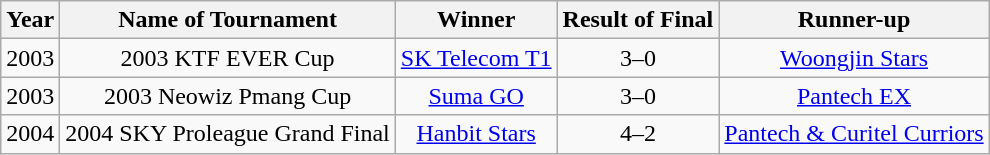<table class="wikitable" style="text-align:center">
<tr>
<th>Year</th>
<th>Name of Tournament</th>
<th>Winner</th>
<th>Result of Final</th>
<th>Runner-up</th>
</tr>
<tr>
<td>2003</td>
<td>2003 KTF EVER Cup</td>
<td><a href='#'>SK Telecom T1</a></td>
<td>3–0</td>
<td><a href='#'>Woongjin Stars</a></td>
</tr>
<tr>
<td>2003</td>
<td>2003 Neowiz Pmang Cup</td>
<td><a href='#'>Suma GO</a></td>
<td>3–0</td>
<td><a href='#'>Pantech EX</a></td>
</tr>
<tr>
<td>2004</td>
<td>2004 SKY Proleague Grand Final</td>
<td><a href='#'>Hanbit Stars</a></td>
<td>4–2</td>
<td><a href='#'>Pantech & Curitel Curriors</a></td>
</tr>
</table>
